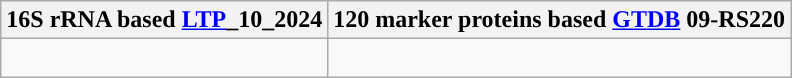<table class="wikitable">
<tr>
<th colspan=1>16S rRNA based <a href='#'>LTP</a>_10_2024</th>
<th colspan=1>120 marker proteins based <a href='#'>GTDB</a> 09-RS220</th>
</tr>
<tr>
<td style="vertical-align:top"><br></td>
<td><br></td>
</tr>
</table>
